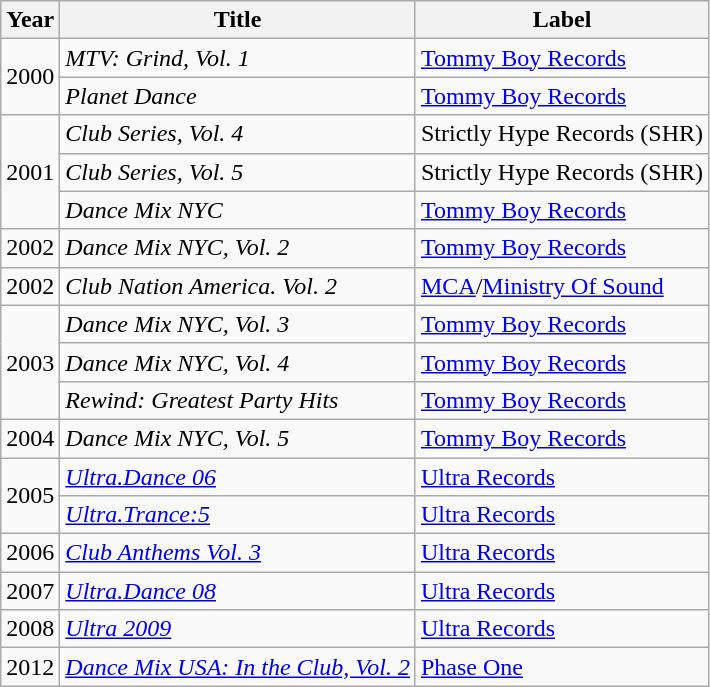<table class="wikitable">
<tr>
<th>Year</th>
<th>Title</th>
<th>Label</th>
</tr>
<tr>
<td rowspan="2">2000</td>
<td><em>MTV: Grind, Vol. 1</em></td>
<td><a href='#'>Tommy Boy Records</a></td>
</tr>
<tr>
<td><em>Planet Dance</em></td>
<td><a href='#'>Tommy Boy Records</a></td>
</tr>
<tr>
<td rowspan="3">2001</td>
<td><em>Club Series, Vol. 4</em></td>
<td>Strictly Hype Records (SHR)</td>
</tr>
<tr>
<td><em>Club Series, Vol. 5</em></td>
<td>Strictly Hype Records (SHR)</td>
</tr>
<tr>
<td><em>Dance Mix NYC</em></td>
<td><a href='#'>Tommy Boy Records</a></td>
</tr>
<tr>
<td>2002</td>
<td><em>Dance Mix NYC, Vol. 2</em></td>
<td><a href='#'>Tommy Boy Records</a></td>
</tr>
<tr>
<td>2002</td>
<td><em>Club Nation America. Vol. 2</em></td>
<td><a href='#'>MCA</a>/<a href='#'>Ministry Of Sound</a></td>
</tr>
<tr>
<td rowspan="3">2003</td>
<td><em>Dance Mix NYC, Vol. 3</em></td>
<td><a href='#'>Tommy Boy Records</a></td>
</tr>
<tr>
<td><em>Dance Mix NYC, Vol. 4</em></td>
<td><a href='#'>Tommy Boy Records</a></td>
</tr>
<tr>
<td><em>Rewind: Greatest Party Hits</em></td>
<td><a href='#'>Tommy Boy Records</a></td>
</tr>
<tr>
<td>2004</td>
<td><em> Dance Mix NYC, Vol. 5</em></td>
<td><a href='#'>Tommy Boy Records</a></td>
</tr>
<tr>
<td rowspan="2">2005</td>
<td><em><a href='#'>Ultra.Dance 06</a></em></td>
<td><a href='#'>Ultra Records</a></td>
</tr>
<tr>
<td><em><a href='#'>Ultra.Trance:5</a></em></td>
<td><a href='#'>Ultra Records</a></td>
</tr>
<tr>
<td>2006</td>
<td><em><a href='#'>Club Anthems Vol. 3</a></em></td>
<td><a href='#'>Ultra Records</a></td>
</tr>
<tr>
<td>2007</td>
<td><em><a href='#'>Ultra.Dance 08</a></em></td>
<td><a href='#'>Ultra Records</a></td>
</tr>
<tr>
<td>2008</td>
<td><em><a href='#'>Ultra 2009</a></em></td>
<td><a href='#'>Ultra Records</a></td>
</tr>
<tr>
<td>2012</td>
<td><em><a href='#'>Dance Mix USA: In the Club, Vol. 2</a></em></td>
<td><a href='#'>Phase One</a></td>
</tr>
</table>
